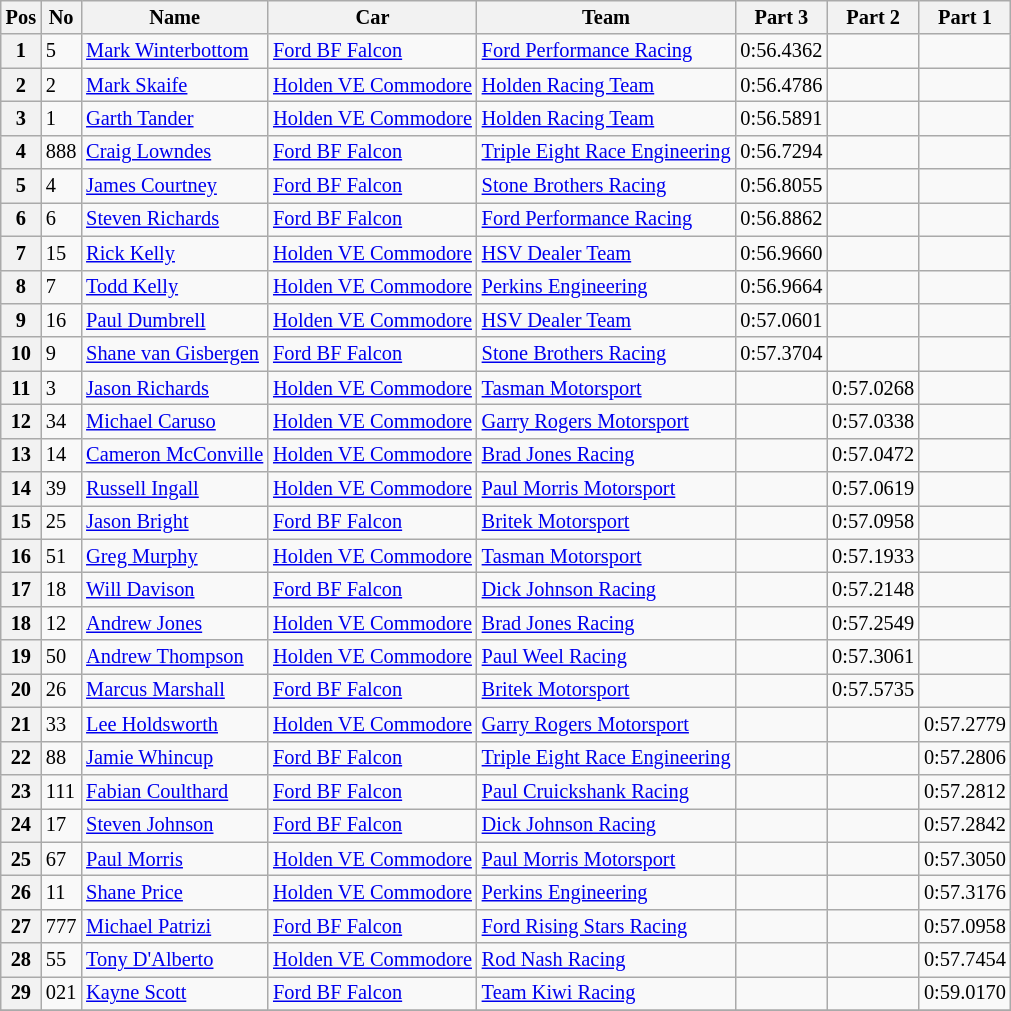<table class="wikitable" style="font-size: 85%;">
<tr>
<th>Pos</th>
<th>No</th>
<th>Name</th>
<th>Car</th>
<th>Team</th>
<th>Part 3</th>
<th>Part 2</th>
<th>Part 1</th>
</tr>
<tr>
<th>1</th>
<td>5</td>
<td> <a href='#'>Mark Winterbottom</a></td>
<td><a href='#'>Ford BF Falcon</a></td>
<td><a href='#'>Ford Performance Racing</a></td>
<td>0:56.4362</td>
<td></td>
<td></td>
</tr>
<tr>
<th>2</th>
<td>2</td>
<td> <a href='#'>Mark Skaife</a></td>
<td><a href='#'>Holden VE Commodore</a></td>
<td><a href='#'>Holden Racing Team</a></td>
<td>0:56.4786</td>
<td></td>
<td></td>
</tr>
<tr>
<th>3</th>
<td>1</td>
<td> <a href='#'>Garth Tander</a></td>
<td><a href='#'>Holden VE Commodore</a></td>
<td><a href='#'>Holden Racing Team</a></td>
<td>0:56.5891</td>
<td></td>
<td></td>
</tr>
<tr>
<th>4</th>
<td>888</td>
<td> <a href='#'>Craig Lowndes</a></td>
<td><a href='#'>Ford BF Falcon</a></td>
<td><a href='#'>Triple Eight Race Engineering</a></td>
<td>0:56.7294</td>
<td></td>
<td></td>
</tr>
<tr>
<th>5</th>
<td>4</td>
<td> <a href='#'>James Courtney</a></td>
<td><a href='#'>Ford BF Falcon</a></td>
<td><a href='#'>Stone Brothers Racing</a></td>
<td>0:56.8055</td>
<td></td>
<td></td>
</tr>
<tr>
<th>6</th>
<td>6</td>
<td> <a href='#'>Steven Richards</a></td>
<td><a href='#'>Ford BF Falcon</a></td>
<td><a href='#'>Ford Performance Racing</a></td>
<td>0:56.8862</td>
<td></td>
<td></td>
</tr>
<tr>
<th>7</th>
<td>15</td>
<td> <a href='#'>Rick Kelly</a></td>
<td><a href='#'>Holden VE Commodore</a></td>
<td><a href='#'>HSV Dealer Team</a></td>
<td>0:56.9660</td>
<td></td>
<td></td>
</tr>
<tr>
<th>8</th>
<td>7</td>
<td> <a href='#'>Todd Kelly</a></td>
<td><a href='#'>Holden VE Commodore</a></td>
<td><a href='#'>Perkins Engineering</a></td>
<td>0:56.9664</td>
<td></td>
<td></td>
</tr>
<tr>
<th>9</th>
<td>16</td>
<td> <a href='#'>Paul Dumbrell</a></td>
<td><a href='#'>Holden VE Commodore</a></td>
<td><a href='#'>HSV Dealer Team</a></td>
<td>0:57.0601</td>
<td></td>
<td></td>
</tr>
<tr>
<th>10</th>
<td>9</td>
<td> <a href='#'>Shane van Gisbergen</a></td>
<td><a href='#'>Ford BF Falcon</a></td>
<td><a href='#'>Stone Brothers Racing</a></td>
<td>0:57.3704</td>
<td></td>
<td></td>
</tr>
<tr>
<th>11</th>
<td>3</td>
<td> <a href='#'>Jason Richards</a></td>
<td><a href='#'>Holden VE Commodore</a></td>
<td><a href='#'>Tasman Motorsport</a></td>
<td></td>
<td>0:57.0268</td>
<td></td>
</tr>
<tr>
<th>12</th>
<td>34</td>
<td> <a href='#'>Michael Caruso</a></td>
<td><a href='#'>Holden VE Commodore</a></td>
<td><a href='#'>Garry Rogers Motorsport</a></td>
<td></td>
<td>0:57.0338</td>
<td></td>
</tr>
<tr>
<th>13</th>
<td>14</td>
<td> <a href='#'>Cameron McConville</a></td>
<td><a href='#'>Holden VE Commodore</a></td>
<td><a href='#'>Brad Jones Racing</a></td>
<td></td>
<td>0:57.0472</td>
<td></td>
</tr>
<tr>
<th>14</th>
<td>39</td>
<td> <a href='#'>Russell Ingall</a></td>
<td><a href='#'>Holden VE Commodore</a></td>
<td><a href='#'>Paul Morris Motorsport</a></td>
<td></td>
<td>0:57.0619</td>
<td></td>
</tr>
<tr>
<th>15</th>
<td>25</td>
<td> <a href='#'>Jason Bright</a></td>
<td><a href='#'>Ford BF Falcon</a></td>
<td><a href='#'>Britek Motorsport</a></td>
<td></td>
<td>0:57.0958</td>
<td></td>
</tr>
<tr>
<th>16</th>
<td>51</td>
<td> <a href='#'>Greg Murphy</a></td>
<td><a href='#'>Holden VE Commodore</a></td>
<td><a href='#'>Tasman Motorsport</a></td>
<td></td>
<td>0:57.1933</td>
<td></td>
</tr>
<tr>
<th>17</th>
<td>18</td>
<td> <a href='#'>Will Davison</a></td>
<td><a href='#'>Ford BF Falcon</a></td>
<td><a href='#'>Dick Johnson Racing</a></td>
<td></td>
<td>0:57.2148</td>
<td></td>
</tr>
<tr>
<th>18</th>
<td>12</td>
<td> <a href='#'>Andrew Jones</a></td>
<td><a href='#'>Holden VE Commodore</a></td>
<td><a href='#'>Brad Jones Racing</a></td>
<td></td>
<td>0:57.2549</td>
<td></td>
</tr>
<tr>
<th>19</th>
<td>50</td>
<td> <a href='#'>Andrew Thompson</a></td>
<td><a href='#'>Holden VE Commodore</a></td>
<td><a href='#'>Paul Weel Racing</a></td>
<td></td>
<td>0:57.3061</td>
<td></td>
</tr>
<tr>
<th>20</th>
<td>26</td>
<td> <a href='#'>Marcus Marshall</a></td>
<td><a href='#'>Ford BF Falcon</a></td>
<td><a href='#'>Britek Motorsport</a></td>
<td></td>
<td>0:57.5735</td>
<td></td>
</tr>
<tr>
<th>21</th>
<td>33</td>
<td> <a href='#'>Lee Holdsworth</a></td>
<td><a href='#'>Holden VE Commodore</a></td>
<td><a href='#'>Garry Rogers Motorsport</a></td>
<td></td>
<td></td>
<td>0:57.2779</td>
</tr>
<tr>
<th>22</th>
<td>88</td>
<td> <a href='#'>Jamie Whincup</a></td>
<td><a href='#'>Ford BF Falcon</a></td>
<td><a href='#'>Triple Eight Race Engineering</a></td>
<td></td>
<td></td>
<td>0:57.2806</td>
</tr>
<tr>
<th>23</th>
<td>111</td>
<td> <a href='#'>Fabian Coulthard</a></td>
<td><a href='#'>Ford BF Falcon</a></td>
<td><a href='#'>Paul Cruickshank Racing</a></td>
<td></td>
<td></td>
<td>0:57.2812</td>
</tr>
<tr>
<th>24</th>
<td>17</td>
<td> <a href='#'>Steven Johnson</a></td>
<td><a href='#'>Ford BF Falcon</a></td>
<td><a href='#'>Dick Johnson Racing</a></td>
<td></td>
<td></td>
<td>0:57.2842</td>
</tr>
<tr>
<th>25</th>
<td>67</td>
<td> <a href='#'>Paul Morris</a></td>
<td><a href='#'>Holden VE Commodore</a></td>
<td><a href='#'>Paul Morris Motorsport</a></td>
<td></td>
<td></td>
<td>0:57.3050</td>
</tr>
<tr>
<th>26</th>
<td>11</td>
<td> <a href='#'>Shane Price</a></td>
<td><a href='#'>Holden VE Commodore</a></td>
<td><a href='#'>Perkins Engineering</a></td>
<td></td>
<td></td>
<td>0:57.3176</td>
</tr>
<tr>
<th>27</th>
<td>777</td>
<td> <a href='#'>Michael Patrizi</a></td>
<td><a href='#'>Ford BF Falcon</a></td>
<td><a href='#'>Ford Rising Stars Racing</a></td>
<td></td>
<td></td>
<td>0:57.0958</td>
</tr>
<tr>
<th>28</th>
<td>55</td>
<td> <a href='#'>Tony D'Alberto</a></td>
<td><a href='#'>Holden VE Commodore</a></td>
<td><a href='#'>Rod Nash Racing</a></td>
<td></td>
<td></td>
<td>0:57.7454</td>
</tr>
<tr>
<th>29</th>
<td>021</td>
<td> <a href='#'>Kayne Scott</a></td>
<td><a href='#'>Ford BF Falcon</a></td>
<td><a href='#'>Team Kiwi Racing</a></td>
<td></td>
<td></td>
<td>0:59.0170</td>
</tr>
<tr>
</tr>
</table>
